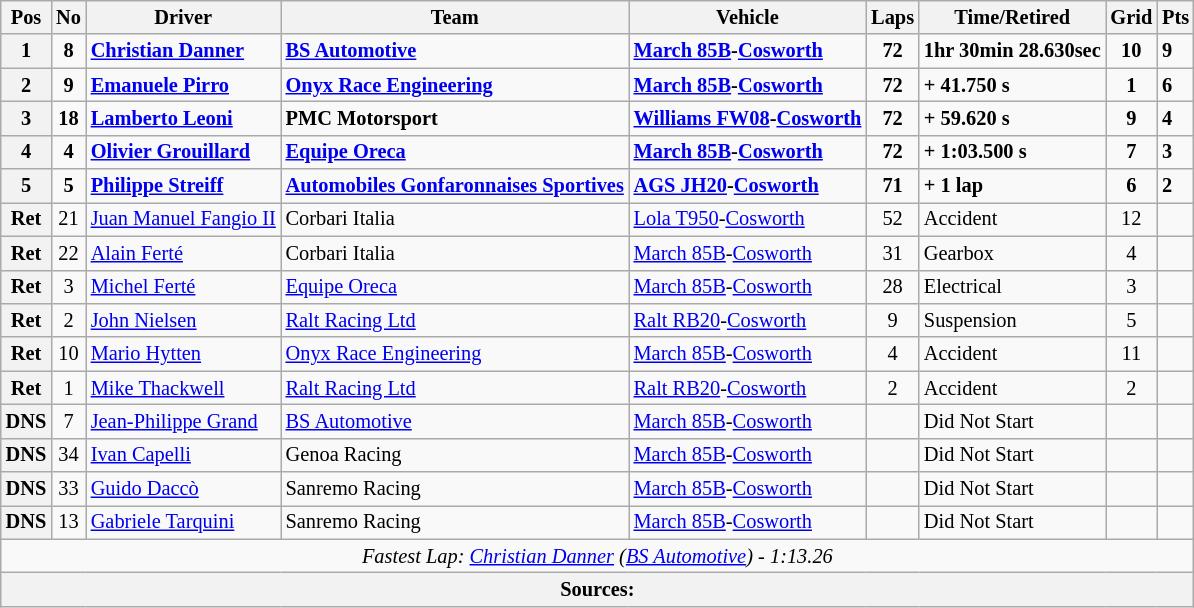<table class="wikitable" style="font-size: 85%;">
<tr>
<th>Pos</th>
<th>No</th>
<th>Driver</th>
<th>Team</th>
<th>Vehicle</th>
<th>Laps</th>
<th>Time/Retired</th>
<th>Grid</th>
<th>Pts</th>
</tr>
<tr>
<th>1</th>
<td style="text-align:center;"><strong>8</strong></td>
<td> <strong><a href='#'>Christian Danner</a></strong></td>
<td><strong><a href='#'>BS Automotive</a></strong></td>
<td><strong><a href='#'>March 85B</a>-<a href='#'>Cosworth</a></strong></td>
<td style="text-align:center;"><strong>72</strong></td>
<td><strong>1hr 30min 28.630sec</strong></td>
<td style="text-align:center;"><strong>10</strong></td>
<td><strong>9</strong></td>
</tr>
<tr>
<th>2</th>
<td style="text-align:center;"><strong>9</strong></td>
<td> <strong><a href='#'>Emanuele Pirro</a></strong></td>
<td><strong><a href='#'>Onyx Race Engineering</a></strong></td>
<td><strong><a href='#'>March 85B</a>-<a href='#'>Cosworth</a></strong></td>
<td style="text-align:center;"><strong>72</strong></td>
<td><strong>+ 41.750 s</strong></td>
<td style="text-align:center;"><strong>1</strong></td>
<td><strong>6</strong></td>
</tr>
<tr>
<th>3</th>
<td style="text-align:center;"><strong>18</strong></td>
<td> <strong><a href='#'>Lamberto Leoni</a></strong></td>
<td><strong>PMC Motorsport</strong></td>
<td><strong><a href='#'>Williams FW08</a>-<a href='#'>Cosworth</a></strong></td>
<td style="text-align:center;"><strong>72</strong></td>
<td><strong>+ 59.620 s</strong></td>
<td style="text-align:center;"><strong>9</strong></td>
<td><strong>4</strong></td>
</tr>
<tr>
<th>4</th>
<td style="text-align:center;"><strong>4</strong></td>
<td> <strong><a href='#'>Olivier Grouillard</a></strong></td>
<td><strong><a href='#'>Equipe Oreca</a></strong></td>
<td><strong><a href='#'>March 85B</a>-<a href='#'>Cosworth</a></strong></td>
<td style="text-align:center;"><strong>72</strong></td>
<td><strong>+ 1:03.500 s</strong></td>
<td style="text-align:center;"><strong>7</strong></td>
<td><strong>3</strong></td>
</tr>
<tr>
<th>5</th>
<td style="text-align:center;"><strong>5</strong></td>
<td> <strong><a href='#'>Philippe Streiff</a></strong></td>
<td><strong><a href='#'>Automobiles Gonfaronnaises Sportives</a></strong></td>
<td><strong><a href='#'>AGS JH20</a>-<a href='#'>Cosworth</a></strong></td>
<td style="text-align:center;"><strong>71</strong></td>
<td><strong>+ 1 lap</strong></td>
<td style="text-align:center;"><strong>6</strong></td>
<td><strong>2</strong></td>
</tr>
<tr>
<th>Ret</th>
<td style="text-align:center;">21</td>
<td> <a href='#'>Juan Manuel Fangio II</a></td>
<td>Corbari Italia</td>
<td><a href='#'>Lola T950</a>-<a href='#'>Cosworth</a></td>
<td style="text-align:center;">52</td>
<td>Accident</td>
<td style="text-align:center;">12</td>
<td></td>
</tr>
<tr>
<th>Ret</th>
<td style="text-align:center;">22</td>
<td> <a href='#'>Alain Ferté</a></td>
<td>Corbari Italia</td>
<td><a href='#'>March 85B</a>-<a href='#'>Cosworth</a></td>
<td style="text-align:center;">31</td>
<td>Gearbox</td>
<td style="text-align:center;">4</td>
<td></td>
</tr>
<tr>
<th>Ret</th>
<td style="text-align:center;">3</td>
<td> <a href='#'>Michel Ferté</a></td>
<td><a href='#'>Equipe Oreca</a></td>
<td><a href='#'>March 85B</a>-<a href='#'>Cosworth</a></td>
<td style="text-align:center;">28</td>
<td>Electrical</td>
<td style="text-align:center;">3</td>
<td></td>
</tr>
<tr>
<th>Ret</th>
<td style="text-align:center;">2</td>
<td> <a href='#'>John Nielsen</a></td>
<td><a href='#'>Ralt Racing Ltd</a></td>
<td><a href='#'>Ralt RB20</a>-<a href='#'>Cosworth</a></td>
<td style="text-align:center;">9</td>
<td>Suspension</td>
<td style="text-align:center;">5</td>
<td></td>
</tr>
<tr>
<th>Ret</th>
<td style="text-align:center;">10</td>
<td> <a href='#'>Mario Hytten</a></td>
<td><a href='#'>Onyx Race Engineering</a></td>
<td><a href='#'>March 85B</a>-<a href='#'>Cosworth</a></td>
<td style="text-align:center;">4</td>
<td>Accident</td>
<td style="text-align:center;">11</td>
<td></td>
</tr>
<tr>
<th>Ret</th>
<td style="text-align:center;">1</td>
<td> <a href='#'>Mike Thackwell</a></td>
<td><a href='#'>Ralt Racing Ltd</a></td>
<td><a href='#'>Ralt RB20</a>-<a href='#'>Cosworth</a></td>
<td style="text-align:center;">2</td>
<td>Accident</td>
<td style="text-align:center;">2</td>
<td></td>
</tr>
<tr>
<th>DNS</th>
<td style="text-align:center;">7</td>
<td> <a href='#'>Jean-Philippe Grand</a></td>
<td><a href='#'>BS Automotive</a></td>
<td><a href='#'>March 85B</a>-<a href='#'>Cosworth</a></td>
<td style="text-align:center;"></td>
<td>Did Not Start</td>
<td style="text-align:center;"></td>
<td></td>
</tr>
<tr>
<th>DNS</th>
<td style="text-align:center;">34</td>
<td> <a href='#'>Ivan Capelli</a></td>
<td>Genoa Racing</td>
<td><a href='#'>March 85B</a>-<a href='#'>Cosworth</a></td>
<td style="text-align:center;"></td>
<td>Did Not Start</td>
<td style="text-align:center;"></td>
<td></td>
</tr>
<tr>
<th>DNS</th>
<td style="text-align:center;">33</td>
<td> <a href='#'>Guido Daccò</a></td>
<td>Sanremo Racing</td>
<td><a href='#'>March 85B</a>-<a href='#'>Cosworth</a></td>
<td style="text-align:center;"></td>
<td>Did Not Start</td>
<td style="text-align:center;"></td>
<td></td>
</tr>
<tr>
<th>DNS</th>
<td style="text-align:center;">13</td>
<td> <a href='#'>Gabriele Tarquini</a></td>
<td>Sanremo Racing</td>
<td><a href='#'>March 85B</a>-<a href='#'>Cosworth</a></td>
<td style="text-align:center;"></td>
<td>Did Not Start</td>
<td style="text-align:center;"></td>
<td></td>
</tr>
<tr>
<td colspan="9" style="text-align:center;"><em>Fastest Lap: <a href='#'>Christian Danner</a> (<a href='#'>BS Automotive</a>) - 1:13.26</em></td>
</tr>
<tr>
<th colspan="9">Sources:</th>
</tr>
</table>
